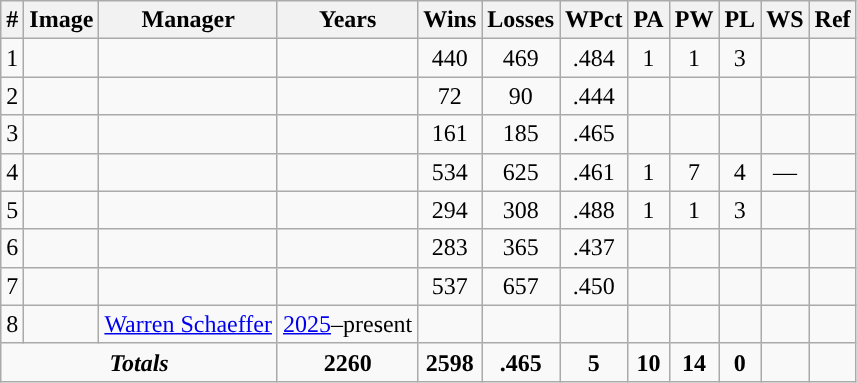<table class="wikitable sortable" style="text-align:center">
<tr>
<th class="unsortable">#</th>
<th class="unsortable">Image</th>
<th>Manager</th>
<th>Years</th>
<th>Wins</th>
<th>Losses</th>
<th>WPct</th>
<th>PA</th>
<th>PW</th>
<th>PL</th>
<th>WS</th>
<th class="unsortable">Ref</th>
</tr>
<tr>
<td>1</td>
<td></td>
<td></td>
<td></td>
<td>440</td>
<td>469</td>
<td>.484</td>
<td>1</td>
<td>1</td>
<td>3</td>
<td></td>
<td></td>
</tr>
<tr>
<td>2</td>
<td></td>
<td></td>
<td></td>
<td>72</td>
<td>90</td>
<td>.444</td>
<td></td>
<td></td>
<td></td>
<td></td>
<td></td>
</tr>
<tr>
<td>3</td>
<td></td>
<td></td>
<td></td>
<td>161</td>
<td>185</td>
<td>.465</td>
<td></td>
<td></td>
<td></td>
<td></td>
<td></td>
</tr>
<tr>
<td>4</td>
<td></td>
<td></td>
<td></td>
<td>534</td>
<td>625</td>
<td>.461</td>
<td>1</td>
<td>7</td>
<td>4</td>
<td>—</td>
<td></td>
</tr>
<tr>
<td>5</td>
<td></td>
<td></td>
<td></td>
<td>294</td>
<td>308</td>
<td>.488</td>
<td>1</td>
<td>1</td>
<td>3</td>
<td></td>
<td></td>
</tr>
<tr>
<td>6</td>
<td></td>
<td></td>
<td></td>
<td>283</td>
<td>365</td>
<td>.437</td>
<td></td>
<td></td>
<td></td>
<td></td>
<td></td>
</tr>
<tr>
<td>7</td>
<td></td>
<td></td>
<td></td>
<td>537</td>
<td>657</td>
<td>.450</td>
<td></td>
<td></td>
<td></td>
<td></td>
<td></td>
</tr>
<tr>
<td>8</td>
<td></td>
<td><a href='#'>Warren Schaeffer</a></td>
<td><a href='#'>2025</a>–present</td>
<td></td>
<td></td>
<td></td>
<td></td>
<td></td>
<td></td>
<td></td>
<td></td>
</tr>
<tr class="sortbottom">
<td colspan="3"><strong><em>Totals</em></strong></td>
<td><strong>2260</strong></td>
<td><strong>2598</strong></td>
<td><strong>.465</strong></td>
<td><strong>5</strong></td>
<td><strong>10</strong></td>
<td><strong>14</strong></td>
<td><strong>0</strong></td>
<td></td>
<td></td>
</tr>
</table>
